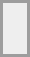<table align="center" border="0" cellpadding="4" cellspacing="4" style="border: 2px solid #9d9d9d;background-color:#eeeeee" valign="midlle">
<tr>
<td><br><div></div></td>
</tr>
</table>
